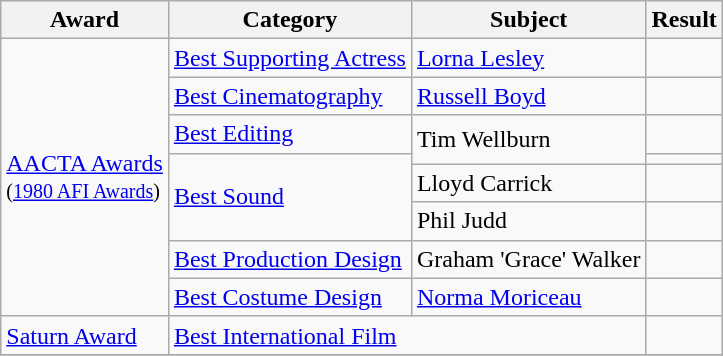<table class="wikitable">
<tr>
<th>Award</th>
<th>Category</th>
<th>Subject</th>
<th>Result</th>
</tr>
<tr>
<td rowspan=8><a href='#'>AACTA Awards</a><br><small>(<a href='#'>1980 AFI Awards</a>)</small></td>
<td><a href='#'>Best Supporting Actress</a></td>
<td><a href='#'>Lorna Lesley</a></td>
<td></td>
</tr>
<tr>
<td><a href='#'>Best Cinematography</a></td>
<td><a href='#'>Russell Boyd</a></td>
<td></td>
</tr>
<tr>
<td><a href='#'>Best Editing</a></td>
<td rowspan=2>Tim Wellburn</td>
<td></td>
</tr>
<tr>
<td rowspan=3><a href='#'>Best Sound</a></td>
<td></td>
</tr>
<tr>
<td>Lloyd Carrick</td>
<td></td>
</tr>
<tr>
<td>Phil Judd</td>
<td></td>
</tr>
<tr>
<td><a href='#'>Best Production Design</a></td>
<td>Graham 'Grace' Walker</td>
<td></td>
</tr>
<tr>
<td><a href='#'>Best Costume Design</a></td>
<td><a href='#'>Norma Moriceau</a></td>
<td></td>
</tr>
<tr>
<td><a href='#'>Saturn Award</a></td>
<td colspan=2><a href='#'>Best International Film</a></td>
<td></td>
</tr>
<tr>
</tr>
</table>
